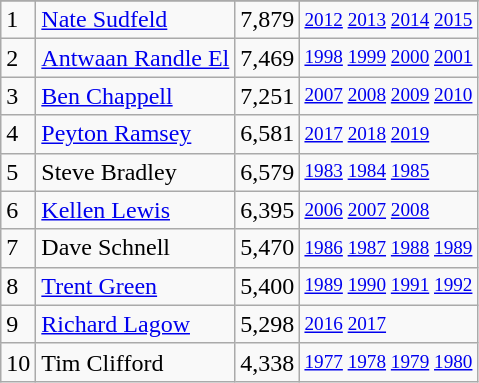<table class="wikitable">
<tr>
</tr>
<tr>
<td>1</td>
<td><a href='#'>Nate Sudfeld</a></td>
<td>7,879</td>
<td style="font-size:80%;"><a href='#'>2012</a> <a href='#'>2013</a> <a href='#'>2014</a> <a href='#'>2015</a></td>
</tr>
<tr>
<td>2</td>
<td><a href='#'>Antwaan Randle El</a></td>
<td>7,469</td>
<td style="font-size:80%;"><a href='#'>1998</a> <a href='#'>1999</a> <a href='#'>2000</a> <a href='#'>2001</a></td>
</tr>
<tr>
<td>3</td>
<td><a href='#'>Ben Chappell</a></td>
<td>7,251</td>
<td style="font-size:80%;"><a href='#'>2007</a> <a href='#'>2008</a> <a href='#'>2009</a> <a href='#'>2010</a></td>
</tr>
<tr>
<td>4</td>
<td><a href='#'>Peyton Ramsey</a></td>
<td>6,581</td>
<td style="font-size:80%;"><a href='#'>2017</a> <a href='#'>2018</a> <a href='#'>2019</a></td>
</tr>
<tr>
<td>5</td>
<td>Steve Bradley</td>
<td>6,579</td>
<td style="font-size:80%;"><a href='#'>1983</a> <a href='#'>1984</a> <a href='#'>1985</a></td>
</tr>
<tr>
<td>6</td>
<td><a href='#'>Kellen Lewis</a></td>
<td>6,395</td>
<td style="font-size:80%;"><a href='#'>2006</a> <a href='#'>2007</a> <a href='#'>2008</a></td>
</tr>
<tr>
<td>7</td>
<td>Dave Schnell</td>
<td>5,470</td>
<td style="font-size:80%;"><a href='#'>1986</a> <a href='#'>1987</a> <a href='#'>1988</a> <a href='#'>1989</a></td>
</tr>
<tr>
<td>8</td>
<td><a href='#'>Trent Green</a></td>
<td>5,400</td>
<td style="font-size:80%;"><a href='#'>1989</a> <a href='#'>1990</a> <a href='#'>1991</a> <a href='#'>1992</a></td>
</tr>
<tr>
<td>9</td>
<td><a href='#'>Richard Lagow</a></td>
<td>5,298</td>
<td style="font-size:80%;"><a href='#'>2016</a> <a href='#'>2017</a></td>
</tr>
<tr>
<td>10</td>
<td>Tim Clifford</td>
<td>4,338</td>
<td style="font-size:80%;"><a href='#'>1977</a> <a href='#'>1978</a> <a href='#'>1979</a> <a href='#'>1980</a></td>
</tr>
</table>
